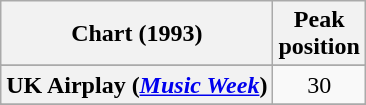<table class="wikitable sortable plainrowheaders" style="text-align:center">
<tr>
<th scope="col">Chart (1993)</th>
<th scope="col">Peak<br>position</th>
</tr>
<tr>
</tr>
<tr>
</tr>
<tr>
<th scope="row">UK Airplay (<em><a href='#'>Music Week</a></em>)</th>
<td>30</td>
</tr>
<tr>
</tr>
<tr>
</tr>
</table>
